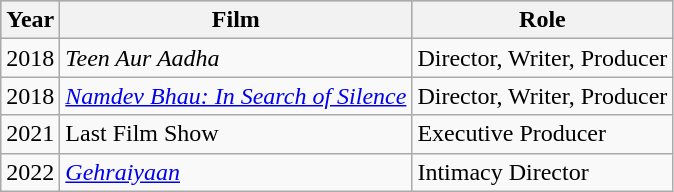<table class="wikitable sortable">
<tr style="background:#b0c4de; text-align:center;">
<th>Year</th>
<th>Film</th>
<th>Role</th>
</tr>
<tr>
<td>2018</td>
<td><em>Teen Aur Aadha</em></td>
<td>Director, Writer, Producer</td>
</tr>
<tr>
<td>2018</td>
<td><em><a href='#'>Namdev Bhau: In Search of Silence</a></em></td>
<td>Director, Writer, Producer</td>
</tr>
<tr>
<td>2021</td>
<td>Last Film Show</td>
<td>Executive Producer</td>
</tr>
<tr>
<td>2022</td>
<td><em><a href='#'>Gehraiyaan</a></em></td>
<td>Intimacy Director</td>
</tr>
</table>
